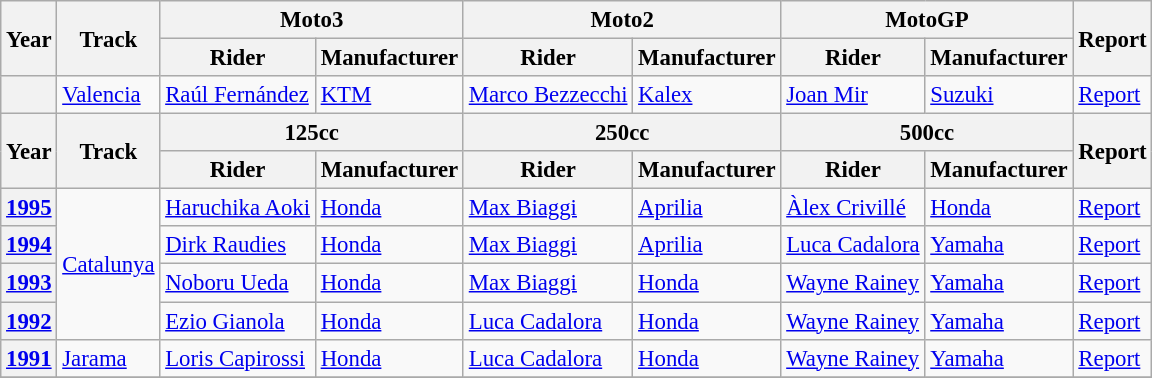<table class="wikitable" style="font-size: 95%;">
<tr>
<th rowspan=2>Year</th>
<th rowspan=2>Track</th>
<th colspan=2>Moto3</th>
<th colspan=2>Moto2</th>
<th colspan=2>MotoGP</th>
<th rowspan=2>Report</th>
</tr>
<tr>
<th>Rider</th>
<th>Manufacturer</th>
<th>Rider</th>
<th>Manufacturer</th>
<th>Rider</th>
<th>Manufacturer</th>
</tr>
<tr>
<th></th>
<td><a href='#'>Valencia</a></td>
<td> <a href='#'>Raúl Fernández</a></td>
<td><a href='#'>KTM</a></td>
<td> <a href='#'>Marco Bezzecchi</a></td>
<td><a href='#'>Kalex</a></td>
<td> <a href='#'>Joan Mir</a></td>
<td><a href='#'>Suzuki</a></td>
<td><a href='#'>Report</a></td>
</tr>
<tr>
<th rowspan=2>Year</th>
<th rowspan=2>Track</th>
<th colspan=2>125cc</th>
<th colspan=2>250cc</th>
<th colspan=2>500cc</th>
<th rowspan=2>Report</th>
</tr>
<tr>
<th>Rider</th>
<th>Manufacturer</th>
<th>Rider</th>
<th>Manufacturer</th>
<th>Rider</th>
<th>Manufacturer</th>
</tr>
<tr>
<th><a href='#'>1995</a></th>
<td rowspan="4"><a href='#'>Catalunya</a></td>
<td> <a href='#'>Haruchika Aoki</a></td>
<td><a href='#'>Honda</a></td>
<td> <a href='#'>Max Biaggi</a></td>
<td><a href='#'>Aprilia</a></td>
<td> <a href='#'>Àlex Crivillé</a></td>
<td><a href='#'>Honda</a></td>
<td><a href='#'>Report</a></td>
</tr>
<tr>
<th><a href='#'>1994</a></th>
<td> <a href='#'>Dirk Raudies</a></td>
<td><a href='#'>Honda</a></td>
<td> <a href='#'>Max Biaggi</a></td>
<td><a href='#'>Aprilia</a></td>
<td> <a href='#'>Luca Cadalora</a></td>
<td><a href='#'>Yamaha</a></td>
<td><a href='#'>Report</a></td>
</tr>
<tr>
<th><a href='#'>1993</a></th>
<td> <a href='#'>Noboru Ueda</a></td>
<td><a href='#'>Honda</a></td>
<td> <a href='#'>Max Biaggi</a></td>
<td><a href='#'>Honda</a></td>
<td> <a href='#'>Wayne Rainey</a></td>
<td><a href='#'>Yamaha</a></td>
<td><a href='#'>Report</a></td>
</tr>
<tr>
<th><a href='#'>1992</a></th>
<td> <a href='#'>Ezio Gianola</a></td>
<td><a href='#'>Honda</a></td>
<td> <a href='#'>Luca Cadalora</a></td>
<td><a href='#'>Honda</a></td>
<td> <a href='#'>Wayne Rainey</a></td>
<td><a href='#'>Yamaha</a></td>
<td><a href='#'>Report</a></td>
</tr>
<tr>
<th><a href='#'>1991</a></th>
<td><a href='#'>Jarama</a></td>
<td> <a href='#'>Loris Capirossi</a></td>
<td><a href='#'>Honda</a></td>
<td> <a href='#'>Luca Cadalora</a></td>
<td><a href='#'>Honda</a></td>
<td> <a href='#'>Wayne Rainey</a></td>
<td><a href='#'>Yamaha</a></td>
<td><a href='#'>Report</a></td>
</tr>
<tr>
</tr>
</table>
